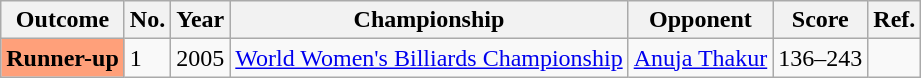<table class="wikitable">
<tr>
<th>Outcome</th>
<th>No.</th>
<th>Year</th>
<th>Championship</th>
<th>Opponent</th>
<th>Score</th>
<th>Ref.</th>
</tr>
<tr>
<th scope="row" style="background:#ffa07a;">Runner-up</th>
<td>1</td>
<td>2005</td>
<td><a href='#'>World Women's Billiards Championship</a></td>
<td><a href='#'>Anuja Thakur</a></td>
<td>136–243</td>
<td></td>
</tr>
</table>
